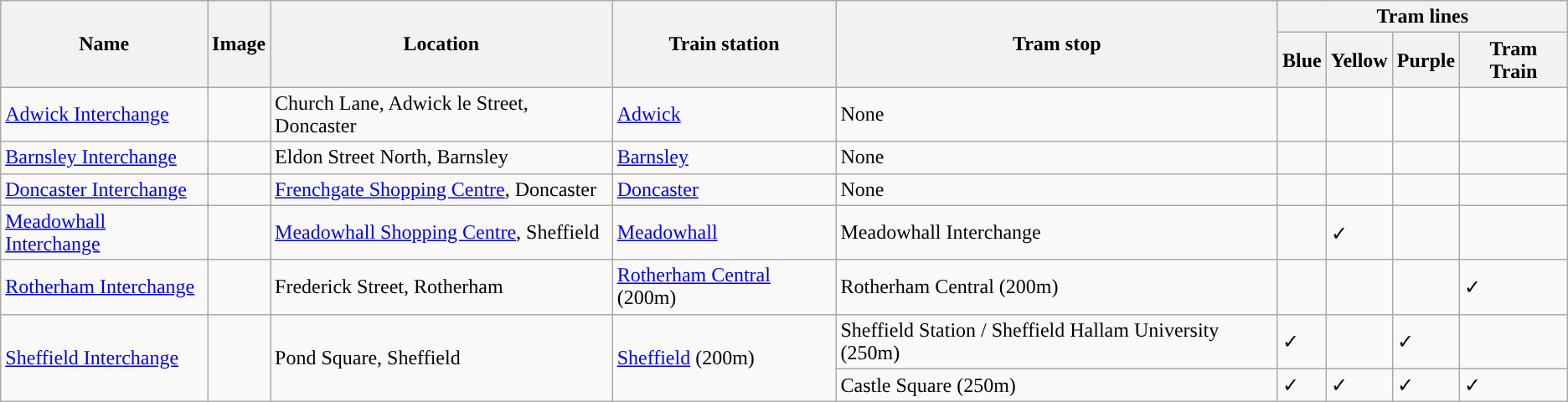<table class="wikitable">
<tr>
<th rowspan="2">Name</th>
<th rowspan="2">Image</th>
<th rowspan="2">Location</th>
<th rowspan="2">Train station</th>
<th rowspan="2">Tram stop</th>
<th colspan="4">Tram lines</th>
</tr>
<tr>
<th style="background: #">Blue</th>
<th style="background: #">Yellow</th>
<th style="background: #">Purple</th>
<th style="background: #">Tram Train</th>
</tr>
<tr>
<td><a href='#'>Adwick Interchange</a></td>
<td></td>
<td>Church Lane, Adwick le Street, Doncaster</td>
<td> <a href='#'>Adwick</a></td>
<td>None</td>
<td></td>
<td></td>
<td></td>
<td></td>
</tr>
<tr>
<td><a href='#'>Barnsley Interchange</a></td>
<td></td>
<td>Eldon Street North, Barnsley</td>
<td> <a href='#'>Barnsley</a></td>
<td>None</td>
<td></td>
<td></td>
<td></td>
<td></td>
</tr>
<tr>
<td><a href='#'>Doncaster Interchange</a></td>
<td></td>
<td><a href='#'>Frenchgate Shopping Centre</a>, Doncaster</td>
<td> <a href='#'>Doncaster</a></td>
<td>None</td>
<td></td>
<td></td>
<td></td>
<td></td>
</tr>
<tr>
<td><a href='#'>Meadowhall Interchange</a></td>
<td></td>
<td><a href='#'>Meadowhall Shopping Centre</a>, Sheffield</td>
<td> <a href='#'>Meadowhall</a></td>
<td><small></small> Meadowhall Interchange</td>
<td></td>
<td>✓</td>
<td></td>
<td></td>
</tr>
<tr>
<td><a href='#'>Rotherham Interchange</a></td>
<td></td>
<td>Frederick Street, Rotherham</td>
<td> <a href='#'>Rotherham Central</a> (200m)</td>
<td><small></small> Rotherham Central (200m)</td>
<td></td>
<td></td>
<td></td>
<td>✓</td>
</tr>
<tr>
<td rowspan="2"><a href='#'>Sheffield Interchange</a></td>
<td rowspan="2"></td>
<td rowspan="2">Pond Square, Sheffield</td>
<td rowspan="2"> <a href='#'>Sheffield</a> (200m)</td>
<td><small></small> Sheffield Station / Sheffield Hallam University (250m)</td>
<td>✓</td>
<td></td>
<td>✓</td>
<td></td>
</tr>
<tr>
<td><small></small> Castle Square (250m)</td>
<td>✓</td>
<td>✓</td>
<td>✓</td>
<td>✓</td>
</tr>
</table>
